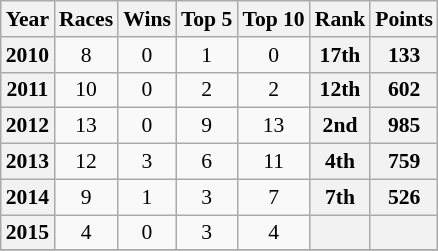<table class="wikitable" style="text-align:center; font-size:90%">
<tr>
<th>Year</th>
<th>Races</th>
<th>Wins</th>
<th>Top 5</th>
<th>Top 10</th>
<th>Rank</th>
<th>Points</th>
</tr>
<tr>
<th>2010</th>
<td>8</td>
<td>0</td>
<td>1</td>
<td>0</td>
<th>17th</th>
<th>133</th>
</tr>
<tr>
<th>2011</th>
<td>10</td>
<td>0</td>
<td>2</td>
<td>2</td>
<th>12th</th>
<th>602</th>
</tr>
<tr>
<th>2012</th>
<td>13</td>
<td>0</td>
<td>9</td>
<td>13</td>
<th>2nd</th>
<th>985</th>
</tr>
<tr>
<th>2013</th>
<td>12</td>
<td>3</td>
<td>6</td>
<td>11</td>
<th>4th</th>
<th>759</th>
</tr>
<tr>
<th>2014</th>
<td>9</td>
<td>1</td>
<td>3</td>
<td>7</td>
<th>7th</th>
<th>526</th>
</tr>
<tr>
<th>2015</th>
<td>4</td>
<td>0</td>
<td>3</td>
<td>4</td>
<th></th>
<th></th>
</tr>
<tr>
</tr>
</table>
